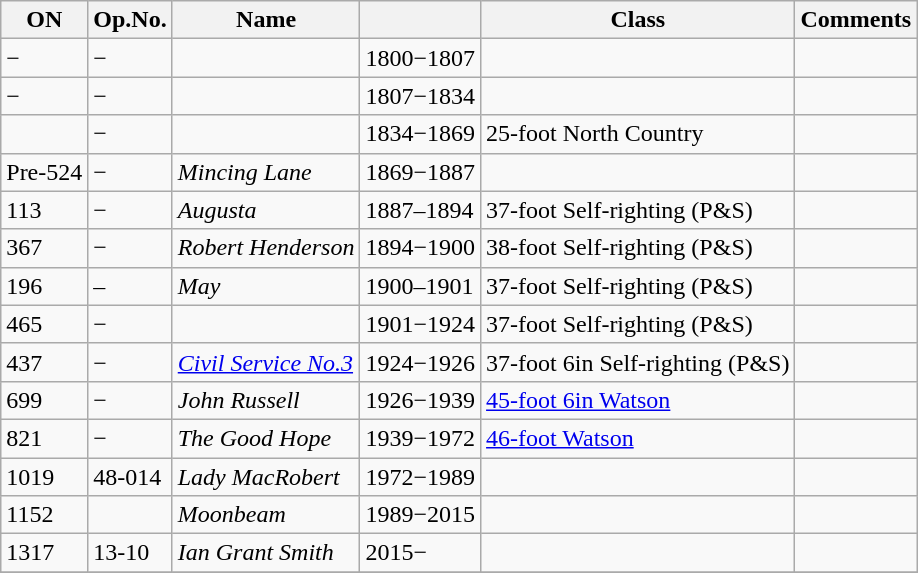<table class="wikitable">
<tr>
<th>ON</th>
<th>Op.No.</th>
<th>Name</th>
<th></th>
<th>Class</th>
<th>Comments</th>
</tr>
<tr>
<td>−</td>
<td>−</td>
<td></td>
<td>1800−1807</td>
<td></td>
<td></td>
</tr>
<tr>
<td>−</td>
<td>−</td>
<td></td>
<td>1807−1834</td>
<td></td>
<td></td>
</tr>
<tr>
<td></td>
<td>−</td>
<td></td>
<td>1834−1869</td>
<td>25-foot North Country</td>
<td><br></td>
</tr>
<tr>
<td>Pre-524</td>
<td>−</td>
<td><em>Mincing Lane</em></td>
<td>1869−1887</td>
<td></td>
<td></td>
</tr>
<tr>
<td>113</td>
<td>−</td>
<td><em>Augusta</em></td>
<td>1887–1894</td>
<td>37-foot Self-righting (P&S)</td>
<td></td>
</tr>
<tr>
<td>367</td>
<td>−</td>
<td><em>Robert Henderson</em></td>
<td>1894−1900</td>
<td>38-foot Self-righting (P&S)</td>
<td></td>
</tr>
<tr>
<td>196</td>
<td>–</td>
<td><em>May</em></td>
<td>1900–1901</td>
<td>37-foot Self-righting (P&S)</td>
<td></td>
</tr>
<tr>
<td>465</td>
<td>−</td>
<td></td>
<td>1901−1924</td>
<td>37-foot Self-righting (P&S)</td>
<td></td>
</tr>
<tr>
<td>437</td>
<td>−</td>
<td><a href='#'><em>Civil Service No.3</em></a></td>
<td>1924−1926</td>
<td>37-foot 6in Self-righting (P&S)</td>
<td></td>
</tr>
<tr>
<td>699</td>
<td>−</td>
<td><em>John Russell</em></td>
<td>1926−1939</td>
<td><a href='#'>45-foot 6in Watson</a></td>
<td></td>
</tr>
<tr>
<td>821</td>
<td>−</td>
<td><em>The Good Hope</em></td>
<td>1939−1972</td>
<td><a href='#'>46-foot Watson</a></td>
<td></td>
</tr>
<tr>
<td>1019</td>
<td>48-014</td>
<td><em>Lady MacRobert</em></td>
<td>1972−1989</td>
<td></td>
<td></td>
</tr>
<tr>
<td>1152</td>
<td></td>
<td><em>Moonbeam</em></td>
<td>1989−2015</td>
<td></td>
<td></td>
</tr>
<tr>
<td>1317</td>
<td>13-10</td>
<td><em>Ian Grant Smith</em></td>
<td>2015−</td>
<td></td>
<td></td>
</tr>
<tr>
</tr>
</table>
